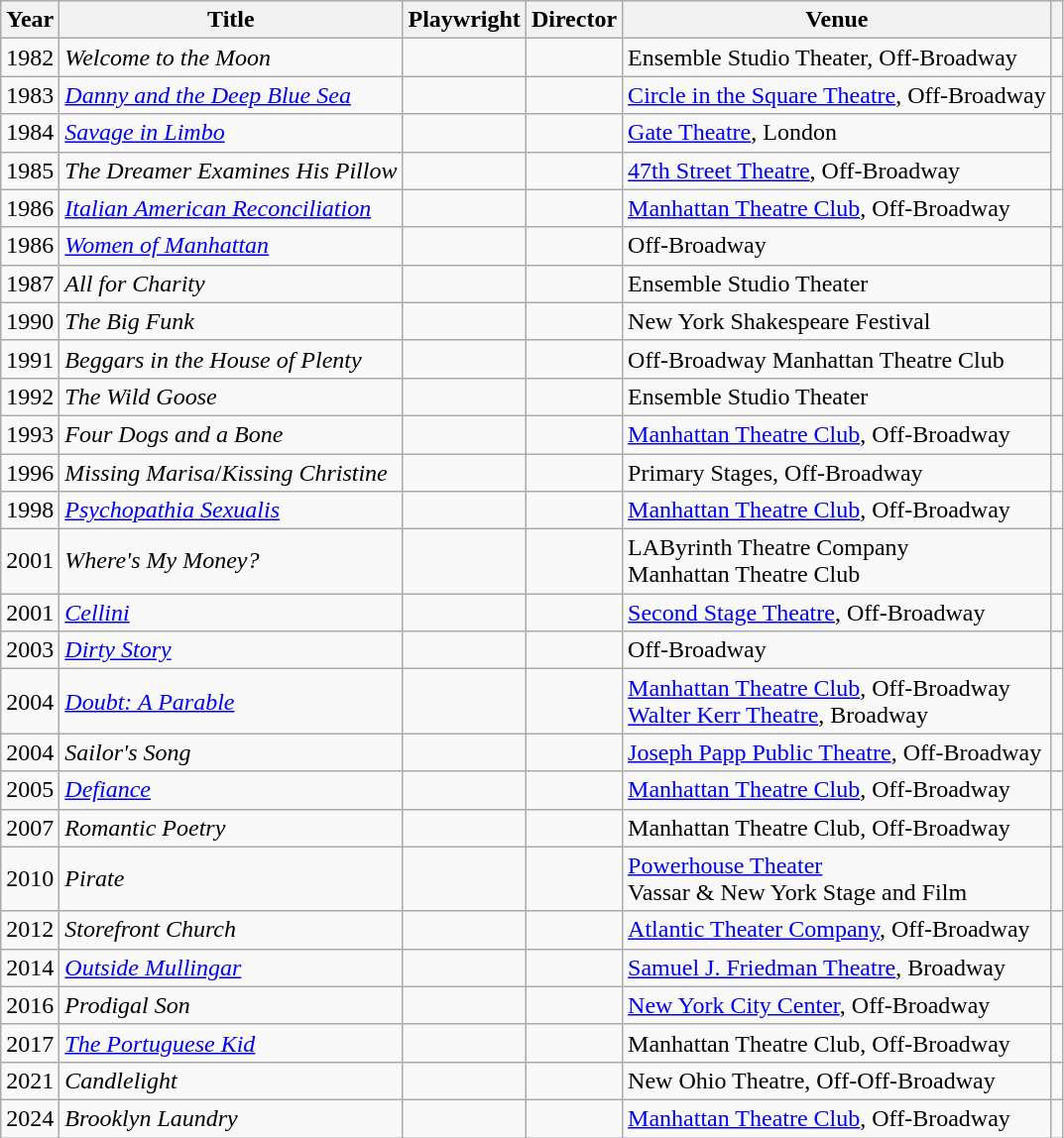<table class="wikitable unsortable">
<tr>
<th scope="col">Year</th>
<th scope="col">Title</th>
<th scope="col">Playwright</th>
<th scope="col">Director</th>
<th scope="col" class="unsortable">Venue</th>
<th scope="col" class="unsortable"></th>
</tr>
<tr>
<td>1982</td>
<td><em>Welcome to the Moon</em></td>
<td></td>
<td></td>
<td>Ensemble Studio Theater, Off-Broadway</td>
<td></td>
</tr>
<tr>
<td>1983</td>
<td><em><a href='#'>Danny and the Deep Blue Sea</a></em></td>
<td></td>
<td></td>
<td><a href='#'>Circle in the Square Theatre</a>, Off-Broadway</td>
<td></td>
</tr>
<tr>
<td>1984</td>
<td><em><a href='#'>Savage in Limbo</a></em></td>
<td></td>
<td></td>
<td><a href='#'>Gate Theatre</a>, London</td>
<td rowspan=2></td>
</tr>
<tr>
<td>1985</td>
<td><em>The Dreamer Examines His Pillow</em></td>
<td></td>
<td></td>
<td><a href='#'>47th Street Theatre</a>, Off-Broadway</td>
</tr>
<tr>
<td>1986</td>
<td><em><a href='#'>Italian American Reconciliation</a></em></td>
<td></td>
<td></td>
<td><a href='#'>Manhattan Theatre Club</a>, Off-Broadway</td>
<td></td>
</tr>
<tr>
<td>1986</td>
<td><em><a href='#'>Women of Manhattan</a></em></td>
<td></td>
<td></td>
<td>Off-Broadway</td>
<td></td>
</tr>
<tr>
<td>1987</td>
<td><em>All for Charity</em></td>
<td></td>
<td></td>
<td>Ensemble Studio Theater</td>
<td></td>
</tr>
<tr>
<td>1990</td>
<td><em>The Big Funk</em></td>
<td></td>
<td></td>
<td>New York Shakespeare Festival</td>
<td></td>
</tr>
<tr>
<td>1991</td>
<td><em>Beggars in the House of Plenty</em></td>
<td></td>
<td></td>
<td>Off-Broadway Manhattan Theatre Club</td>
<td></td>
</tr>
<tr>
<td>1992</td>
<td><em>The Wild Goose</em></td>
<td></td>
<td></td>
<td>Ensemble Studio Theater</td>
<td></td>
</tr>
<tr>
<td>1993</td>
<td><em>Four Dogs and a Bone</em></td>
<td></td>
<td></td>
<td><a href='#'>Manhattan Theatre Club</a>, Off-Broadway</td>
<td></td>
</tr>
<tr>
<td>1996</td>
<td><em>Missing Marisa</em>/<em>Kissing Christine</em></td>
<td></td>
<td></td>
<td>Primary Stages, Off-Broadway</td>
<td></td>
</tr>
<tr>
<td>1998</td>
<td><em><a href='#'>Psychopathia Sexualis</a></em></td>
<td></td>
<td></td>
<td><a href='#'>Manhattan Theatre Club</a>, Off-Broadway</td>
<td></td>
</tr>
<tr>
<td>2001</td>
<td><em>Where's My Money?</em></td>
<td></td>
<td></td>
<td>LAByrinth Theatre Company <br> Manhattan Theatre Club</td>
<td></td>
</tr>
<tr>
<td>2001</td>
<td><em><a href='#'>Cellini</a></em></td>
<td></td>
<td></td>
<td><a href='#'>Second Stage Theatre</a>, Off-Broadway</td>
<td></td>
</tr>
<tr>
<td>2003</td>
<td><em><a href='#'>Dirty Story</a></em></td>
<td></td>
<td></td>
<td>Off-Broadway</td>
<td></td>
</tr>
<tr>
<td>2004</td>
<td><em><a href='#'>Doubt: A Parable</a></em></td>
<td></td>
<td></td>
<td><a href='#'>Manhattan Theatre Club</a>, Off-Broadway <br> <a href='#'>Walter Kerr Theatre</a>, Broadway</td>
<td></td>
</tr>
<tr>
<td>2004</td>
<td><em>Sailor's Song</em></td>
<td></td>
<td></td>
<td><a href='#'>Joseph Papp Public Theatre</a>, Off-Broadway</td>
<td></td>
</tr>
<tr>
<td>2005</td>
<td><em><a href='#'>Defiance</a></em></td>
<td></td>
<td></td>
<td><a href='#'>Manhattan Theatre Club</a>, Off-Broadway</td>
<td></td>
</tr>
<tr>
<td>2007</td>
<td><em>Romantic Poetry</em></td>
<td></td>
<td></td>
<td>Manhattan Theatre Club, Off-Broadway</td>
<td></td>
</tr>
<tr>
<td>2010</td>
<td><em>Pirate</em></td>
<td></td>
<td></td>
<td><a href='#'>Powerhouse Theater</a> <br> Vassar & New York Stage and Film</td>
<td></td>
</tr>
<tr>
<td>2012</td>
<td><em>Storefront Church</em></td>
<td></td>
<td></td>
<td><a href='#'>Atlantic Theater Company</a>, Off-Broadway</td>
<td></td>
</tr>
<tr>
<td>2014</td>
<td><em><a href='#'>Outside Mullingar</a></em></td>
<td></td>
<td></td>
<td><a href='#'>Samuel J. Friedman Theatre</a>, Broadway</td>
<td></td>
</tr>
<tr>
<td>2016</td>
<td><em>Prodigal Son</em></td>
<td></td>
<td></td>
<td><a href='#'>New York City Center</a>, Off-Broadway</td>
<td></td>
</tr>
<tr>
<td>2017</td>
<td><em><a href='#'>The Portuguese Kid</a></em></td>
<td></td>
<td></td>
<td>Manhattan Theatre Club, Off-Broadway</td>
<td></td>
</tr>
<tr>
<td>2021</td>
<td><em>Candlelight</em></td>
<td></td>
<td></td>
<td>New Ohio Theatre, Off-Off-Broadway</td>
<td></td>
</tr>
<tr>
<td>2024</td>
<td><em>Brooklyn Laundry</em></td>
<td></td>
<td></td>
<td><a href='#'>Manhattan Theatre Club</a>, Off-Broadway</td>
<td></td>
</tr>
</table>
